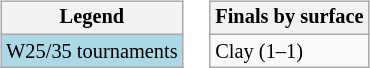<table>
<tr valign=top>
<td><br><table class="wikitable" style="font-size:85%">
<tr>
<th>Legend</th>
</tr>
<tr style="background:lightblue;">
<td>W25/35 tournaments</td>
</tr>
</table>
</td>
<td><br><table class="wikitable" style="font-size:85%">
<tr>
<th>Finals by surface</th>
</tr>
<tr>
<td>Clay (1–1)</td>
</tr>
</table>
</td>
</tr>
</table>
